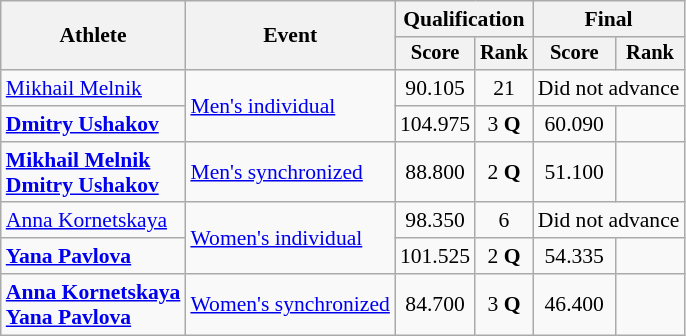<table class="wikitable" style="text-align:center; font-size:90%">
<tr>
<th rowspan=2>Athlete</th>
<th rowspan=2>Event</th>
<th colspan=2>Qualification</th>
<th colspan=2>Final</th>
</tr>
<tr style="font-size:95%">
<th>Score</th>
<th>Rank</th>
<th>Score</th>
<th>Rank</th>
</tr>
<tr>
<td align=left><a href='#'>Mikhail Melnik</a></td>
<td rowspan=2 align=left><a href='#'>Men's individual</a></td>
<td>90.105</td>
<td>21</td>
<td colspan=2>Did not advance</td>
</tr>
<tr>
<td align=left><strong><a href='#'>Dmitry Ushakov</a></strong></td>
<td>104.975</td>
<td>3 <strong>Q</strong></td>
<td>60.090</td>
<td></td>
</tr>
<tr>
<td align=left><strong><a href='#'>Mikhail Melnik</a><br><a href='#'>Dmitry Ushakov</a></strong></td>
<td align=left><a href='#'>Men's synchronized</a></td>
<td>88.800</td>
<td>2 <strong>Q</strong></td>
<td>51.100</td>
<td></td>
</tr>
<tr>
<td align=left><a href='#'>Anna Kornetskaya</a></td>
<td rowspan=2 align=left><a href='#'>Women's individual</a></td>
<td>98.350</td>
<td>6</td>
<td colspan=2>Did not advance</td>
</tr>
<tr>
<td align=left><strong><a href='#'>Yana Pavlova</a></strong></td>
<td>101.525</td>
<td>2 <strong>Q</strong></td>
<td>54.335</td>
<td></td>
</tr>
<tr>
<td align=left><strong><a href='#'>Anna Kornetskaya</a><br><a href='#'>Yana Pavlova</a></strong></td>
<td align=left><a href='#'>Women's synchronized</a></td>
<td>84.700</td>
<td>3 <strong>Q</strong></td>
<td>46.400</td>
<td></td>
</tr>
</table>
